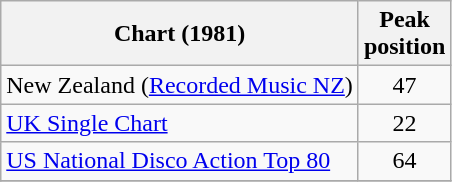<table class="wikitable">
<tr>
<th align="left">Chart (1981)</th>
<th align="left">Peak<br>position</th>
</tr>
<tr>
<td align="left">New Zealand (<a href='#'>Recorded Music NZ</a>)</td>
<td align="center">47</td>
</tr>
<tr>
<td align="left"><a href='#'>UK Single Chart</a></td>
<td align="center">22</td>
</tr>
<tr>
<td align="left"><a href='#'>US National Disco Action Top 80</a></td>
<td align="center">64</td>
</tr>
<tr>
</tr>
</table>
